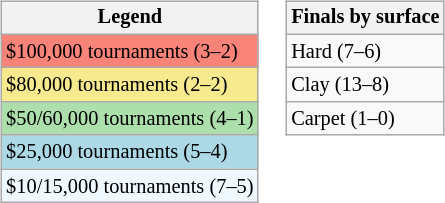<table>
<tr valign=top>
<td><br><table class="wikitable" style="font-size:85%;">
<tr>
<th>Legend</th>
</tr>
<tr style="background:#f88379;">
<td>$100,000 tournaments (3–2)</td>
</tr>
<tr style="background:#f7e98e;">
<td>$80,000 tournaments (2–2)</td>
</tr>
<tr style="background:#addfad;">
<td>$50/60,000 tournaments (4–1)</td>
</tr>
<tr style="background:lightblue;">
<td>$25,000 tournaments (5–4)</td>
</tr>
<tr style="background:#f0f8ff;">
<td>$10/15,000 tournaments (7–5)</td>
</tr>
</table>
</td>
<td><br><table class="wikitable" style="font-size:85%;">
<tr>
<th>Finals by surface</th>
</tr>
<tr>
<td>Hard (7–6)</td>
</tr>
<tr>
<td>Clay (13–8)</td>
</tr>
<tr>
<td>Carpet (1–0)</td>
</tr>
</table>
</td>
</tr>
</table>
